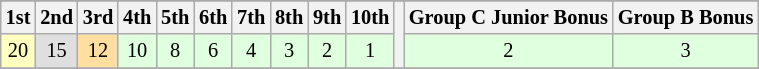<table class="wikitable" style="font-size: 85%; text-align:center">
<tr>
</tr>
<tr>
<th>1st</th>
<th>2nd</th>
<th>3rd</th>
<th>4th</th>
<th>5th</th>
<th>6th</th>
<th>7th</th>
<th>8th</th>
<th>9th</th>
<th>10th</th>
<th rowspan=2></th>
<th>Group C Junior Bonus</th>
<th>Group B Bonus</th>
</tr>
<tr>
<td style="background:#FFFFBF;">20</td>
<td style="background:#DFDFDF;">15</td>
<td style="background:#FFDF9F;">12</td>
<td style="background:#DFFFDF;">10</td>
<td style="background:#DFFFDF;">8</td>
<td style="background:#DFFFDF;">6</td>
<td style="background:#DFFFDF;">4</td>
<td style="background:#DFFFDF;">3</td>
<td style="background:#DFFFDF;">2</td>
<td style="background:#DFFFDF;">1</td>
<td style="background:#DFFFDF;">2</td>
<td style="background:#DFFFDF;">3</td>
</tr>
<tr>
</tr>
</table>
